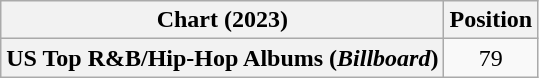<table class="wikitable sortable plainrowheaders" style="text-align:center">
<tr>
<th scope="col">Chart (2023)</th>
<th scope="col">Position</th>
</tr>
<tr>
<th scope="row">US Top R&B/Hip-Hop Albums (<em>Billboard</em>)</th>
<td>79</td>
</tr>
</table>
